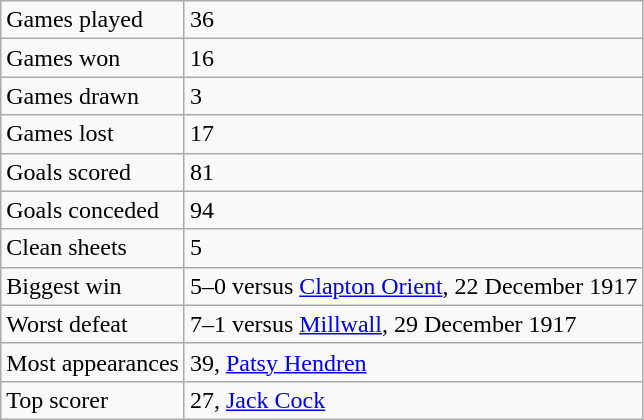<table class="wikitable">
<tr>
<td>Games played</td>
<td>36</td>
</tr>
<tr>
<td>Games won</td>
<td>16</td>
</tr>
<tr>
<td>Games drawn</td>
<td>3</td>
</tr>
<tr>
<td>Games lost</td>
<td>17</td>
</tr>
<tr>
<td>Goals scored</td>
<td>81</td>
</tr>
<tr>
<td>Goals conceded</td>
<td>94</td>
</tr>
<tr>
<td>Clean sheets</td>
<td>5</td>
</tr>
<tr>
<td>Biggest win</td>
<td>5–0 versus <a href='#'>Clapton Orient</a>, 22 December 1917</td>
</tr>
<tr>
<td>Worst defeat</td>
<td>7–1 versus <a href='#'>Millwall</a>, 29 December 1917</td>
</tr>
<tr>
<td>Most appearances</td>
<td>39, <a href='#'>Patsy Hendren</a></td>
</tr>
<tr>
<td>Top scorer</td>
<td>27, <a href='#'>Jack Cock</a></td>
</tr>
</table>
